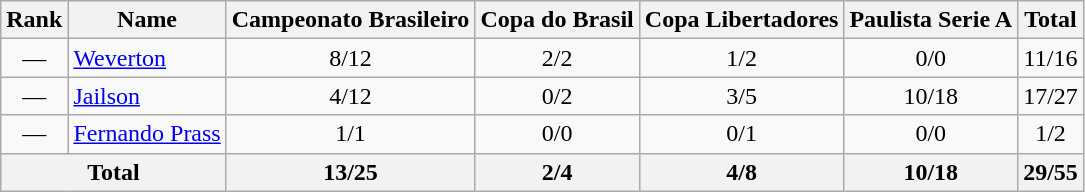<table class=wikitable style=text-align:center>
<tr>
<th>Rank</th>
<th>Name</th>
<th>Campeonato Brasileiro</th>
<th>Copa do Brasil</th>
<th>Copa Libertadores</th>
<th>Paulista Serie A</th>
<th>Total</th>
</tr>
<tr>
<td>—</td>
<td align=left> <a href='#'>Weverton</a></td>
<td>8/12</td>
<td>2/2</td>
<td>1/2</td>
<td>0/0</td>
<td>11/16</td>
</tr>
<tr>
<td>—</td>
<td align=left> <a href='#'>Jailson</a></td>
<td>4/12</td>
<td>0/2</td>
<td>3/5</td>
<td>10/18</td>
<td>17/27</td>
</tr>
<tr>
<td>—</td>
<td align=left> <a href='#'>Fernando Prass</a></td>
<td>1/1</td>
<td>0/0</td>
<td>0/1</td>
<td>0/0</td>
<td>1/2</td>
</tr>
<tr>
<th colspan=2>Total</th>
<th>13/25</th>
<th>2/4</th>
<th>4/8</th>
<th>10/18</th>
<th>29/55</th>
</tr>
</table>
